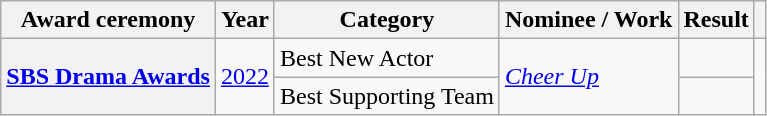<table class="wikitable plainrowheaders sortable">
<tr>
<th scope="col">Award ceremony</th>
<th scope="col">Year</th>
<th scope="col">Category</th>
<th scope="col">Nominee / Work</th>
<th scope="col">Result</th>
<th scope="col" class="unsortable"></th>
</tr>
<tr>
<th scope="row"  rowspan="2"><a href='#'>SBS Drama Awards</a></th>
<td rowspan="2" style="text-align:center"><a href='#'>2022</a></td>
<td>Best New Actor</td>
<td rowspan="2"><em><a href='#'>Cheer Up</a></em></td>
<td></td>
<td rowspan="2" style="text-align:center"></td>
</tr>
<tr>
<td>Best Supporting Team</td>
<td></td>
</tr>
</table>
